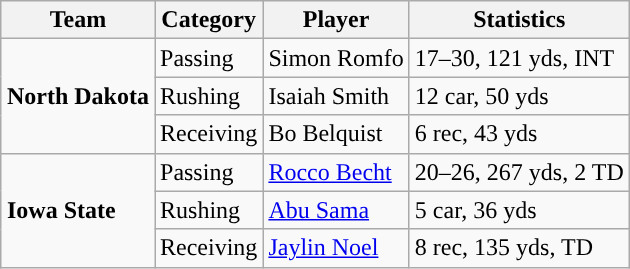<table class="wikitable" style="float: right;">
<tr>
<th>Team</th>
<th>Category</th>
<th>Player</th>
<th>Statistics</th>
</tr>
<tr>
<td rowspan=3><strong>North Dakota</strong></td>
<td>Passing</td>
<td>Simon Romfo</td>
<td>17–30, 121 yds, INT</td>
</tr>
<tr>
<td>Rushing</td>
<td>Isaiah Smith</td>
<td>12 car, 50 yds</td>
</tr>
<tr>
<td>Receiving</td>
<td>Bo Belquist</td>
<td>6 rec, 43 yds</td>
</tr>
<tr>
<td rowspan=3><strong>Iowa State</strong></td>
<td>Passing</td>
<td><a href='#'>Rocco Becht</a></td>
<td>20–26, 267 yds, 2 TD</td>
</tr>
<tr>
<td>Rushing</td>
<td><a href='#'>Abu Sama</a></td>
<td>5 car, 36 yds</td>
</tr>
<tr>
<td>Receiving</td>
<td><a href='#'>Jaylin Noel</a></td>
<td>8 rec, 135 yds, TD</td>
</tr>
</table>
